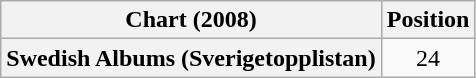<table class="wikitable plainrowheaders" style="text-align:center">
<tr>
<th scope="col">Chart (2008)</th>
<th scope="col">Position</th>
</tr>
<tr>
<th scope="row">Swedish Albums (Sverigetopplistan)</th>
<td>24</td>
</tr>
</table>
